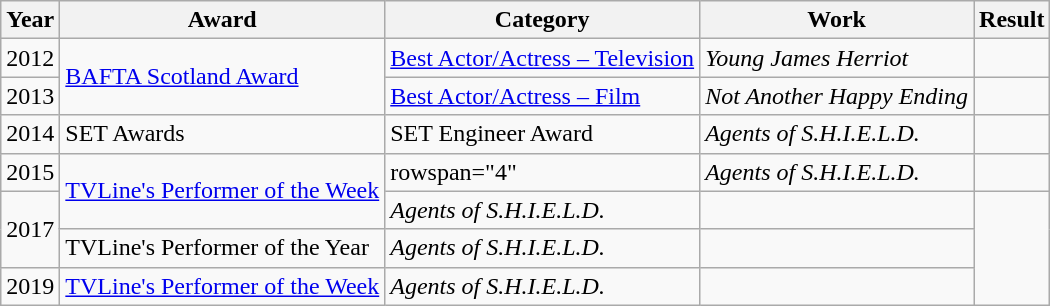<table class="wikitable">
<tr>
<th>Year</th>
<th>Award</th>
<th>Category</th>
<th>Work</th>
<th>Result</th>
</tr>
<tr>
<td>2012</td>
<td rowspan="2"><a href='#'>BAFTA Scotland Award</a></td>
<td><a href='#'>Best Actor/Actress – Television</a></td>
<td><em>Young James Herriot</em></td>
<td></td>
</tr>
<tr>
<td>2013</td>
<td><a href='#'>Best Actor/Actress – Film</a></td>
<td><em>Not Another Happy Ending</em></td>
<td></td>
</tr>
<tr>
<td>2014</td>
<td>SET Awards</td>
<td>SET Engineer Award</td>
<td><em>Agents of S.H.I.E.L.D.</em></td>
<td></td>
</tr>
<tr>
<td>2015</td>
<td rowspan="2"><a href='#'>TVLine's Performer of the Week</a></td>
<td>rowspan="4" </td>
<td><em>Agents of S.H.I.E.L.D.</em> </td>
<td></td>
</tr>
<tr>
<td rowspan="2">2017</td>
<td><em>Agents of S.H.I.E.L.D.</em> </td>
<td></td>
</tr>
<tr>
<td>TVLine's Performer of the Year</td>
<td><em>Agents of S.H.I.E.L.D.</em></td>
<td></td>
</tr>
<tr>
<td>2019</td>
<td><a href='#'>TVLine's Performer of the Week</a></td>
<td><em>Agents of S.H.I.E.L.D.</em> </td>
<td></td>
</tr>
</table>
